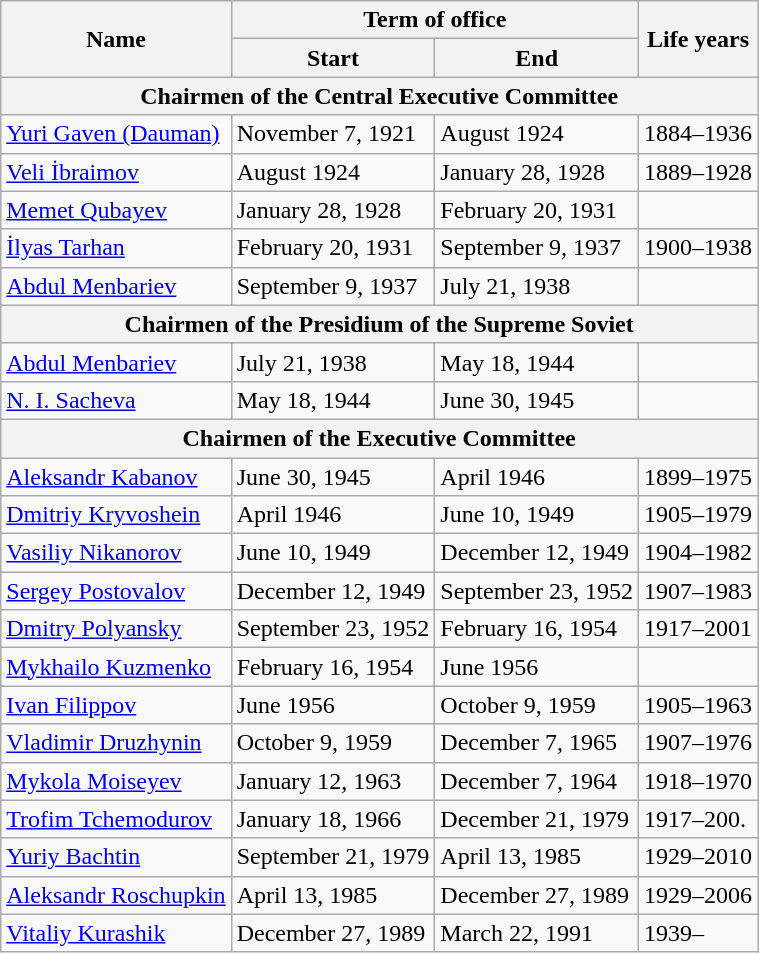<table class="wikitable">
<tr>
<th rowspan="2">Name</th>
<th colspan="2">Term of office</th>
<th rowspan="2">Life years</th>
</tr>
<tr>
<th>Start</th>
<th>End</th>
</tr>
<tr>
<th colspan="4">Chairmen of the Central Executive Committee</th>
</tr>
<tr>
<td><a href='#'>Yuri Gaven (Dauman)</a></td>
<td>November 7, 1921</td>
<td>August 1924</td>
<td>1884–1936</td>
</tr>
<tr>
<td><a href='#'>Veli İbraimov</a></td>
<td>August 1924</td>
<td>January 28, 1928</td>
<td>1889–1928</td>
</tr>
<tr>
<td><a href='#'>Memet Qubayev</a></td>
<td>January 28, 1928</td>
<td>February 20, 1931</td>
<td></td>
</tr>
<tr>
<td><a href='#'>İlyas Tarhan</a></td>
<td>February 20, 1931</td>
<td>September 9, 1937</td>
<td>1900–1938</td>
</tr>
<tr>
<td><a href='#'>Abdul Menbariev</a></td>
<td>September 9, 1937</td>
<td>July 21, 1938</td>
<td></td>
</tr>
<tr>
<th colspan="4">Chairmen of the Presidium of the Supreme Soviet</th>
</tr>
<tr>
<td><a href='#'>Abdul Menbariev</a></td>
<td>July 21, 1938</td>
<td>May 18, 1944</td>
<td></td>
</tr>
<tr>
<td><a href='#'>N. I. Sacheva</a></td>
<td>May 18, 1944</td>
<td>June 30, 1945</td>
<td></td>
</tr>
<tr>
<th colspan="4">Chairmen of the Executive Committee</th>
</tr>
<tr>
<td><a href='#'>Aleksandr Kabanov</a></td>
<td>June 30, 1945</td>
<td>April 1946</td>
<td>1899–1975</td>
</tr>
<tr>
<td><a href='#'>Dmitriy Kryvoshein</a></td>
<td>April 1946</td>
<td>June 10, 1949</td>
<td>1905–1979</td>
</tr>
<tr>
<td><a href='#'>Vasiliy Nikanorov</a></td>
<td>June 10, 1949</td>
<td>December 12, 1949</td>
<td>1904–1982</td>
</tr>
<tr>
<td><a href='#'>Sergey Postovalov</a></td>
<td>December 12, 1949</td>
<td>September 23, 1952</td>
<td>1907–1983</td>
</tr>
<tr>
<td><a href='#'>Dmitry Polyansky</a></td>
<td>September 23, 1952</td>
<td>February 16, 1954</td>
<td>1917–2001</td>
</tr>
<tr>
<td><a href='#'>Mykhailo Kuzmenko</a></td>
<td>February 16, 1954</td>
<td>June 1956</td>
<td></td>
</tr>
<tr>
<td><a href='#'>Ivan Filippov</a></td>
<td>June 1956</td>
<td>October 9, 1959</td>
<td>1905–1963</td>
</tr>
<tr>
<td><a href='#'>Vladimir Druzhynin</a></td>
<td>October 9, 1959</td>
<td>December 7, 1965</td>
<td>1907–1976</td>
</tr>
<tr>
<td><a href='#'>Mykola Moiseyev</a></td>
<td>January 12, 1963</td>
<td>December 7, 1964</td>
<td>1918–1970</td>
</tr>
<tr>
<td><a href='#'>Trofim Tchemodurov</a></td>
<td>January 18, 1966</td>
<td>December 21, 1979</td>
<td>1917–200.</td>
</tr>
<tr>
<td><a href='#'>Yuriy Bachtin</a></td>
<td>September 21, 1979</td>
<td>April 13, 1985</td>
<td>1929–2010</td>
</tr>
<tr>
<td><a href='#'>Aleksandr Roschupkin</a></td>
<td>April 13, 1985</td>
<td>December 27, 1989</td>
<td>1929–2006</td>
</tr>
<tr>
<td><a href='#'>Vitaliy Kurashik</a></td>
<td>December 27, 1989</td>
<td>March 22, 1991</td>
<td>1939–</td>
</tr>
</table>
